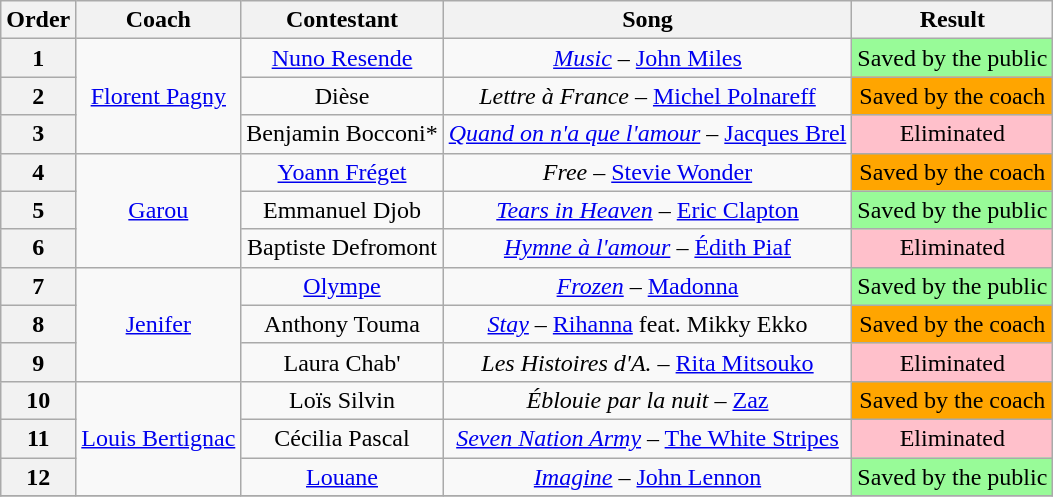<table class="wikitable sortable" style="text-align: center; width: auto;">
<tr>
<th>Order</th>
<th>Coach</th>
<th>Contestant</th>
<th>Song</th>
<th>Result</th>
</tr>
<tr>
<th>1</th>
<td rowspan=3><a href='#'>Florent Pagny</a></td>
<td><a href='#'>Nuno Resende</a></td>
<td><em><a href='#'>Music</a></em> – <a href='#'>John Miles</a></td>
<td style="background:palegreen">Saved by the public</td>
</tr>
<tr>
<th>2</th>
<td>Dièse</td>
<td><em>Lettre à France</em> – <a href='#'>Michel Polnareff</a></td>
<td style="background:orange">Saved by the coach</td>
</tr>
<tr>
<th>3</th>
<td>Benjamin Bocconi*</td>
<td><em><a href='#'>Quand on n'a que l'amour</a></em> – <a href='#'>Jacques Brel</a></td>
<td style="background:pink">Eliminated</td>
</tr>
<tr>
<th>4</th>
<td rowspan=3><a href='#'>Garou</a></td>
<td><a href='#'>Yoann Fréget</a></td>
<td><em>Free</em> – <a href='#'>Stevie Wonder</a></td>
<td style="background:orange">Saved by the coach</td>
</tr>
<tr>
<th>5</th>
<td>Emmanuel Djob</td>
<td><em><a href='#'>Tears in Heaven</a></em> – <a href='#'>Eric Clapton</a></td>
<td style="background:palegreen">Saved by the public</td>
</tr>
<tr>
<th>6</th>
<td>Baptiste Defromont</td>
<td><em><a href='#'>Hymne à l'amour</a></em> – <a href='#'>Édith Piaf</a></td>
<td style="background:pink">Eliminated</td>
</tr>
<tr>
<th>7</th>
<td rowspan=3><a href='#'>Jenifer</a></td>
<td><a href='#'>Olympe</a></td>
<td><em><a href='#'>Frozen</a></em> – <a href='#'>Madonna</a></td>
<td style="background:palegreen">Saved by the public</td>
</tr>
<tr>
<th>8</th>
<td>Anthony Touma</td>
<td><em><a href='#'>Stay</a></em> – <a href='#'>Rihanna</a> feat. Mikky Ekko</td>
<td style="background:orange">Saved by the coach</td>
</tr>
<tr>
<th>9</th>
<td>Laura Chab'</td>
<td><em>Les Histoires d'A.</em> – <a href='#'>Rita Mitsouko</a></td>
<td style="background:pink">Eliminated</td>
</tr>
<tr>
<th>10</th>
<td rowspan=3><a href='#'>Louis Bertignac</a></td>
<td>Loïs Silvin</td>
<td><em>Éblouie par la nuit</em> – <a href='#'>Zaz</a></td>
<td style="background:orange">Saved by the coach</td>
</tr>
<tr>
<th>11</th>
<td>Cécilia Pascal</td>
<td><em><a href='#'>Seven Nation Army</a></em> – <a href='#'>The White Stripes</a></td>
<td style="background:pink">Eliminated</td>
</tr>
<tr>
<th>12</th>
<td><a href='#'>Louane</a></td>
<td><em><a href='#'>Imagine</a></em> – <a href='#'>John Lennon</a></td>
<td style="background:palegreen">Saved by the public</td>
</tr>
<tr>
</tr>
</table>
